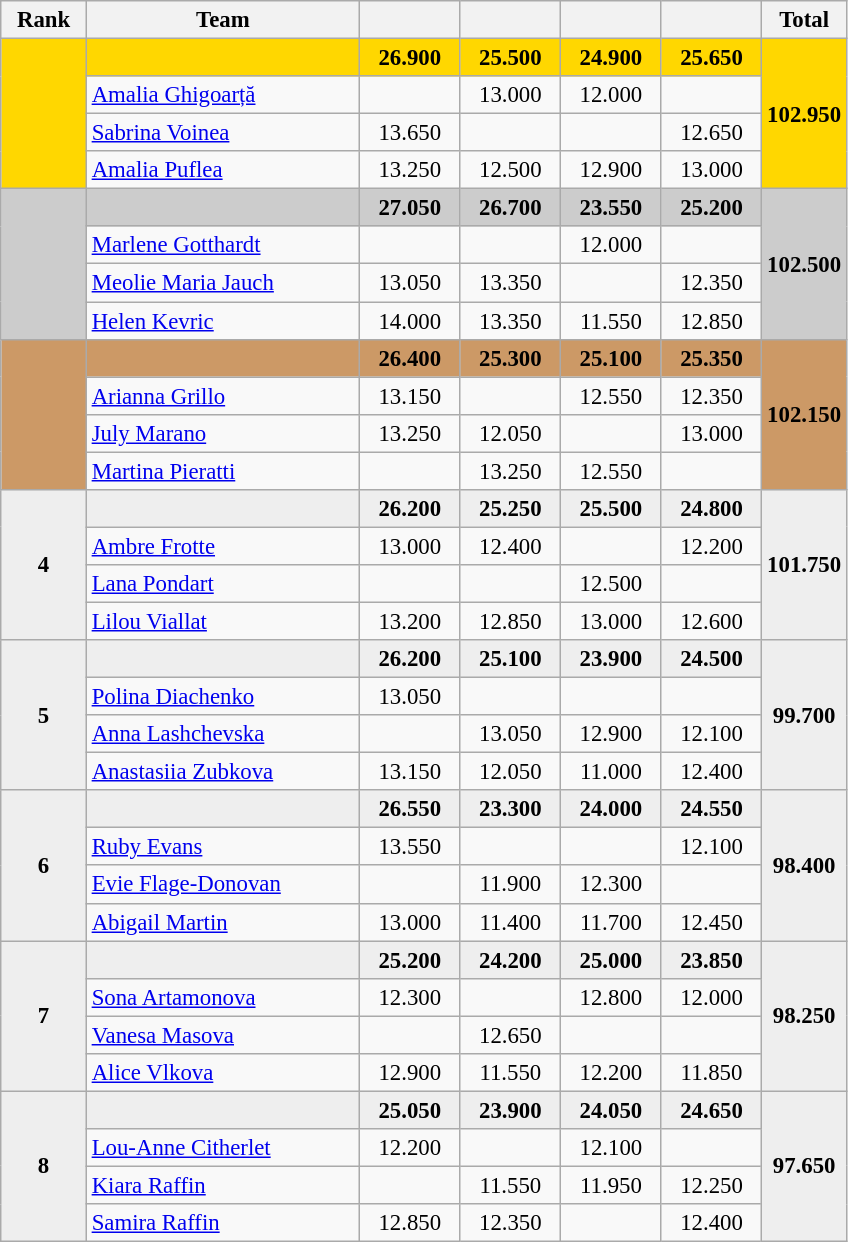<table style="text-align:center; font-size:95%" class="wikitable sortable">
<tr>
<th scope="col" style="width:50px;">Rank</th>
<th scope="col" style="width:175px;">Team</th>
<th scope="col" style="width:60px;"></th>
<th scope="col" style="width:60px;"></th>
<th scope="col" style="width:60px;"></th>
<th scope="col" style="width:60px;"></th>
<th>Total</th>
</tr>
<tr style="background:#FFD700;">
<td rowspan="4"><strong></strong></td>
<td align="left"></td>
<td><strong>26.900</strong></td>
<td><strong>25.500</strong></td>
<td><strong>24.900</strong></td>
<td><strong>25.650</strong></td>
<td rowspan="4"><strong>102.950</strong></td>
</tr>
<tr>
<td align="left"><a href='#'>Amalia Ghigoarță</a></td>
<td></td>
<td>13.000</td>
<td>12.000</td>
<td></td>
</tr>
<tr>
<td align="left"><a href='#'>Sabrina Voinea</a></td>
<td>13.650</td>
<td></td>
<td></td>
<td>12.650</td>
</tr>
<tr>
<td align="left"><a href='#'>Amalia Puflea</a></td>
<td>13.250</td>
<td>12.500</td>
<td>12.900</td>
<td>13.000</td>
</tr>
<tr style="background:#CCCCCC;">
<td rowspan="4"><strong></strong></td>
<td align="left"></td>
<td><strong>27.050</strong></td>
<td><strong>26.700</strong></td>
<td><strong>23.550</strong></td>
<td><strong>25.200</strong></td>
<td rowspan="4"><strong>102.500</strong></td>
</tr>
<tr>
<td align="left"><a href='#'>Marlene Gotthardt</a></td>
<td></td>
<td></td>
<td>12.000</td>
<td></td>
</tr>
<tr>
<td align="left"><a href='#'>Meolie Maria Jauch</a></td>
<td>13.050</td>
<td>13.350</td>
<td></td>
<td>12.350</td>
</tr>
<tr>
<td align="left"><a href='#'>Helen Kevric</a></td>
<td>14.000</td>
<td>13.350</td>
<td>11.550</td>
<td>12.850</td>
</tr>
<tr style="background:#CC9966;">
<td rowspan="4"><strong></strong></td>
<td align="left"></td>
<td><strong>26.400</strong></td>
<td><strong>25.300</strong></td>
<td><strong>25.100</strong></td>
<td><strong>25.350</strong></td>
<td rowspan="4"><strong>102.150</strong></td>
</tr>
<tr>
<td align="left"><a href='#'>Arianna Grillo</a></td>
<td>13.150</td>
<td></td>
<td>12.550</td>
<td>12.350</td>
</tr>
<tr>
<td align="left"><a href='#'>July Marano</a></td>
<td>13.250</td>
<td>12.050</td>
<td></td>
<td>13.000</td>
</tr>
<tr>
<td align="left"><a href='#'>Martina Pieratti</a></td>
<td></td>
<td>13.250</td>
<td>12.550</td>
<td></td>
</tr>
<tr style="background:#EEE;">
<td rowspan="4"><strong>4</strong></td>
<td align="left"></td>
<td><strong>26.200</strong></td>
<td><strong>25.250</strong></td>
<td><strong>25.500</strong></td>
<td><strong>24.800</strong></td>
<td rowspan="4"><strong>101.750</strong></td>
</tr>
<tr>
<td align="left"><a href='#'>Ambre Frotte</a></td>
<td>13.000</td>
<td>12.400</td>
<td></td>
<td>12.200</td>
</tr>
<tr>
<td align="left"><a href='#'>Lana Pondart</a></td>
<td></td>
<td></td>
<td>12.500</td>
<td></td>
</tr>
<tr>
<td align="left"><a href='#'>Lilou Viallat</a></td>
<td>13.200</td>
<td>12.850</td>
<td>13.000</td>
<td>12.600</td>
</tr>
<tr style="background:#EEE;">
<td rowspan="4"><strong>5</strong></td>
<td align="left"></td>
<td><strong>26.200</strong></td>
<td><strong>25.100</strong></td>
<td><strong>23.900</strong></td>
<td><strong>24.500</strong></td>
<td rowspan="4"><strong>99.700</strong></td>
</tr>
<tr>
<td align="left"><a href='#'>Polina Diachenko</a></td>
<td>13.050</td>
<td></td>
<td></td>
<td></td>
</tr>
<tr>
<td align="left"><a href='#'>Anna Lashchevska</a></td>
<td></td>
<td>13.050</td>
<td>12.900</td>
<td>12.100</td>
</tr>
<tr>
<td align="left"><a href='#'>Anastasiia Zubkova</a></td>
<td>13.150</td>
<td>12.050</td>
<td>11.000</td>
<td>12.400</td>
</tr>
<tr style="background:#EEE;">
<td rowspan="4"><strong>6</strong></td>
<td align="left"></td>
<td><strong>26.550</strong></td>
<td><strong>23.300</strong></td>
<td><strong>24.000</strong></td>
<td><strong>24.550</strong></td>
<td rowspan="4"><strong>98.400</strong></td>
</tr>
<tr>
<td align="left"><a href='#'>Ruby Evans</a></td>
<td>13.550</td>
<td></td>
<td></td>
<td>12.100</td>
</tr>
<tr>
<td align="left"><a href='#'>Evie Flage-Donovan</a></td>
<td></td>
<td>11.900</td>
<td>12.300</td>
<td></td>
</tr>
<tr>
<td align="left"><a href='#'>Abigail Martin</a></td>
<td>13.000</td>
<td>11.400</td>
<td>11.700</td>
<td>12.450</td>
</tr>
<tr style="background:#EEE;">
<td rowspan="4"><strong>7</strong></td>
<td align="left"></td>
<td><strong>25.200</strong></td>
<td><strong>24.200</strong></td>
<td><strong>25.000</strong></td>
<td><strong>23.850</strong></td>
<td rowspan="4"><strong>98.250</strong></td>
</tr>
<tr>
<td align="left"><a href='#'>Sona Artamonova</a></td>
<td>12.300</td>
<td></td>
<td>12.800</td>
<td>12.000</td>
</tr>
<tr>
<td align="left"><a href='#'>Vanesa Masova</a></td>
<td></td>
<td>12.650</td>
<td></td>
<td></td>
</tr>
<tr>
<td align="left"><a href='#'>Alice Vlkova</a></td>
<td>12.900</td>
<td>11.550</td>
<td>12.200</td>
<td>11.850</td>
</tr>
<tr style="background:#EEE;">
<td rowspan="4"><strong>8</strong></td>
<td align="left"></td>
<td><strong>25.050</strong></td>
<td><strong>23.900</strong></td>
<td><strong>24.050</strong></td>
<td><strong>24.650</strong></td>
<td rowspan="4"><strong>97.650</strong></td>
</tr>
<tr>
<td align="left"><a href='#'>Lou-Anne Citherlet</a></td>
<td>12.200</td>
<td></td>
<td>12.100</td>
<td></td>
</tr>
<tr>
<td align="left"><a href='#'>Kiara Raffin</a></td>
<td></td>
<td>11.550</td>
<td>11.950</td>
<td>12.250</td>
</tr>
<tr>
<td align="left"><a href='#'>Samira Raffin</a></td>
<td>12.850</td>
<td>12.350</td>
<td></td>
<td>12.400</td>
</tr>
</table>
